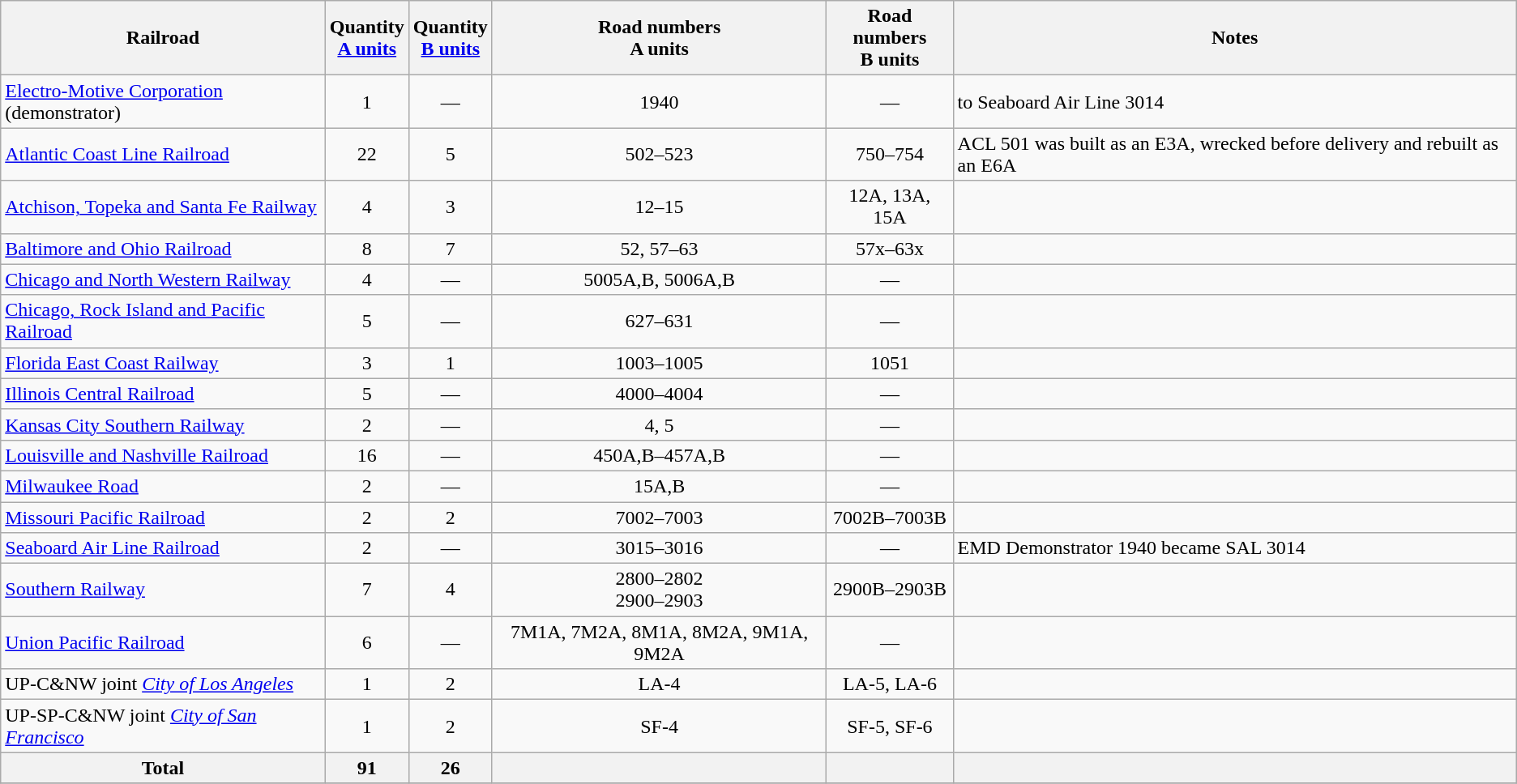<table class="wikitable">
<tr>
<th>Railroad</th>
<th>Quantity<br><a href='#'>A units</a></th>
<th>Quantity<br><a href='#'>B units</a></th>
<th>Road numbers<br>A units</th>
<th>Road numbers<br>B units</th>
<th>Notes</th>
</tr>
<tr>
<td><a href='#'>Electro-Motive Corporation</a> (demonstrator)</td>
<td style="text-align:center;">1</td>
<td style="text-align:center;">—</td>
<td style="text-align:center;">1940</td>
<td style="text-align:center;">—</td>
<td>to Seaboard Air Line 3014</td>
</tr>
<tr>
<td><a href='#'>Atlantic Coast Line Railroad</a></td>
<td style="text-align:center;">22</td>
<td style="text-align:center;">5</td>
<td style="text-align:center;">502–523</td>
<td style="text-align:center;">750–754</td>
<td>ACL 501 was built as an E3A, wrecked before delivery and rebuilt as an E6A</td>
</tr>
<tr>
<td><a href='#'>Atchison, Topeka and Santa Fe Railway</a></td>
<td style="text-align:center;">4</td>
<td style="text-align:center;">3</td>
<td style="text-align:center;">12–15</td>
<td style="text-align:center;">12A, 13A, 15A</td>
<td></td>
</tr>
<tr>
<td><a href='#'>Baltimore and Ohio Railroad</a></td>
<td style="text-align:center;">8</td>
<td style="text-align:center;">7</td>
<td style="text-align:center;">52, 57–63</td>
<td style="text-align:center;">57x–63x</td>
<td></td>
</tr>
<tr>
<td><a href='#'>Chicago and North Western Railway</a></td>
<td style="text-align:center;">4</td>
<td style="text-align:center;">—</td>
<td style="text-align:center;">5005A,B, 5006A,B</td>
<td style="text-align:center;">—</td>
<td></td>
</tr>
<tr>
<td><a href='#'>Chicago, Rock Island and Pacific Railroad</a></td>
<td style="text-align:center;">5</td>
<td style="text-align:center;">—</td>
<td style="text-align:center;">627–631</td>
<td style="text-align:center;">—</td>
<td></td>
</tr>
<tr>
<td><a href='#'>Florida East Coast Railway</a></td>
<td style="text-align:center;">3</td>
<td style="text-align:center;">1</td>
<td style="text-align:center;">1003–1005</td>
<td style="text-align:center;">1051</td>
<td></td>
</tr>
<tr>
<td><a href='#'>Illinois Central Railroad</a></td>
<td style="text-align:center;">5</td>
<td style="text-align:center;">—</td>
<td style="text-align:center;">4000–4004</td>
<td style="text-align:center;">—</td>
<td></td>
</tr>
<tr>
<td><a href='#'>Kansas City Southern Railway</a></td>
<td style="text-align:center;">2</td>
<td style="text-align:center;">—</td>
<td style="text-align:center;">4, 5</td>
<td style="text-align:center;">—</td>
<td></td>
</tr>
<tr>
<td><a href='#'>Louisville and Nashville Railroad</a></td>
<td style="text-align:center;">16</td>
<td style="text-align:center;">—</td>
<td style="text-align:center;">450A,B–457A,B</td>
<td style="text-align:center;">—</td>
<td></td>
</tr>
<tr>
<td><a href='#'>Milwaukee Road</a></td>
<td style="text-align:center;">2</td>
<td style="text-align:center;">—</td>
<td style="text-align:center;">15A,B</td>
<td style="text-align:center;">—</td>
<td></td>
</tr>
<tr>
<td><a href='#'>Missouri Pacific Railroad</a></td>
<td style="text-align:center;">2</td>
<td style="text-align:center;">2</td>
<td style="text-align:center;">7002–7003</td>
<td style="text-align:center;">7002B–7003B</td>
<td></td>
</tr>
<tr>
<td><a href='#'>Seaboard Air Line Railroad</a></td>
<td style="text-align:center;">2</td>
<td style="text-align:center;">—</td>
<td style="text-align:center;">3015–3016</td>
<td style="text-align:center;">—</td>
<td>EMD Demonstrator 1940 became SAL 3014</td>
</tr>
<tr>
<td><a href='#'>Southern Railway</a></td>
<td style="text-align:center;">7</td>
<td style="text-align:center;">4</td>
<td style="text-align:center;">2800–2802<br>2900–2903</td>
<td style="text-align:center;">2900B–2903B</td>
<td></td>
</tr>
<tr>
<td><a href='#'>Union Pacific Railroad</a></td>
<td style="text-align:center;">6</td>
<td style="text-align:center;">—</td>
<td style="text-align:center;">7M1A, 7M2A, 8M1A, 8M2A, 9M1A, 9M2A</td>
<td style="text-align:center;">—</td>
<td></td>
</tr>
<tr>
<td>UP-C&NW joint <em><a href='#'>City of Los Angeles</a></em></td>
<td style="text-align:center;">1</td>
<td style="text-align:center;">2</td>
<td style="text-align:center;">LA-4</td>
<td style="text-align:center;">LA-5, LA-6</td>
<td></td>
</tr>
<tr>
<td>UP-SP-C&NW joint <em><a href='#'>City of San Francisco</a></em></td>
<td style="text-align:center;">1</td>
<td style="text-align:center;">2</td>
<td style="text-align:center;">SF-4</td>
<td style="text-align:center;">SF-5, SF-6</td>
<td></td>
</tr>
<tr>
<th>Total</th>
<th>91</th>
<th>26</th>
<th></th>
<th></th>
<th></th>
</tr>
<tr>
</tr>
</table>
